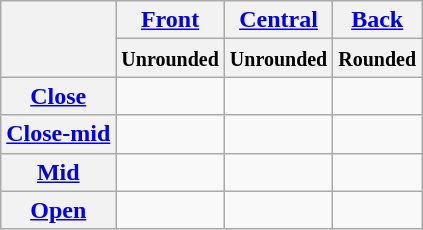<table class="wikitable" style="text-align: center;">
<tr>
<th rowspan="2"></th>
<th><a href='#'>Front</a></th>
<th><a href='#'>Central</a></th>
<th><a href='#'>Back</a></th>
</tr>
<tr>
<th><small>Unrounded</small></th>
<th><small>Unrounded</small></th>
<th><small>Rounded</small></th>
</tr>
<tr>
<th><a href='#'>Close</a></th>
<td></td>
<td></td>
<td></td>
</tr>
<tr>
<th><a href='#'>Close-mid</a></th>
<td></td>
<td></td>
<td></td>
</tr>
<tr>
<th><a href='#'>Mid</a></th>
<td></td>
<td></td>
<td></td>
</tr>
<tr>
<th><a href='#'>Open</a></th>
<td></td>
<td></td>
<td></td>
</tr>
</table>
